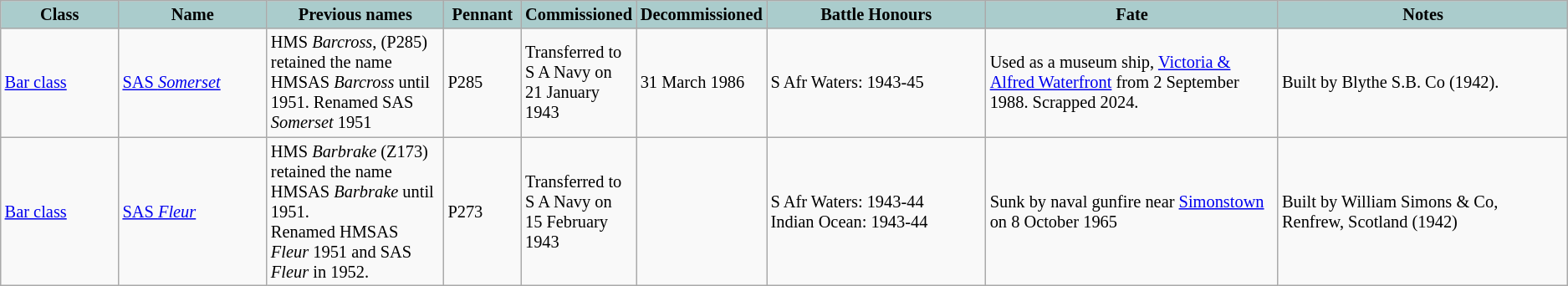<table class="wikitable sortable" style="font-style: normal; font-size: 85%">
<tr>
<th style="width:8%; background-color:#aacccc">Class</th>
<th style="width:10%; background-color:#aacccc">Name</th>
<th style="width:12%; background-color:#aacccc" class=unsortable>Previous names</th>
<th style="width:5%; background-color:#aacccc">Pennant</th>
<th style="width:5%; background-color:#aacccc">Commissioned</th>
<th style="width:5%; background-color:#aacccc">Decommissioned</th>
<th style="width:15%; background-color:#aacccc">Battle Honours</th>
<th style="width:20%; background-color:#aacccc" class=unsortable>Fate</th>
<th style="width:20%; background-color:#aacccc" class=unsortable>Notes</th>
</tr>
<tr>
<td><a href='#'>Bar class</a></td>
<td><a href='#'>SAS <em>Somerset</em></a></td>
<td>HMS <em>Barcross</em>, (P285) retained the name HMSAS <em>Barcross</em> until 1951.  Renamed SAS <em>Somerset</em> 1951</td>
<td>P285</td>
<td>Transferred to S A Navy on 21 January 1943</td>
<td>31 March 1986</td>
<td>S Afr Waters: 1943-45</td>
<td>Used as a museum ship, <a href='#'>Victoria & Alfred Waterfront</a> from 2 September 1988. Scrapped 2024.</td>
<td>Built by Blythe S.B. Co (1942).</td>
</tr>
<tr>
<td><a href='#'>Bar class</a></td>
<td><a href='#'>SAS <em>Fleur</em></a></td>
<td>HMS <em>Barbrake</em> (Z173) retained the name HMSAS <em>Barbrake</em> until 1951.<br>Renamed HMSAS <em>Fleur</em> 1951 and SAS <em>Fleur</em> in 1952.</td>
<td>P273</td>
<td>Transferred to S A Navy on 15 February 1943</td>
<td></td>
<td>S Afr Waters: 1943-44<br>Indian Ocean: 1943-44</td>
<td>Sunk by naval gunfire near <a href='#'>Simonstown</a> on 8 October 1965</td>
<td>Built by William Simons & Co, Renfrew, Scotland (1942)</td>
</tr>
</table>
